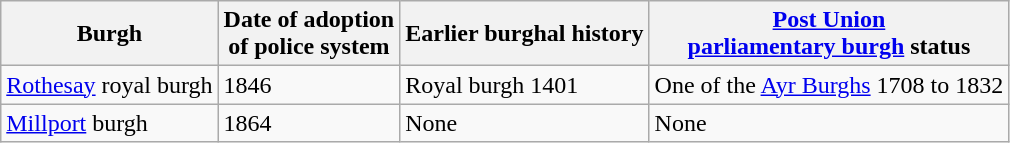<table class="wikitable">
<tr>
<th>Burgh</th>
<th>Date of adoption <br> of police system</th>
<th>Earlier burghal history</th>
<th><a href='#'>Post Union</a> <br> <a href='#'>parliamentary burgh</a> status</th>
</tr>
<tr>
<td><a href='#'>Rothesay</a> royal burgh</td>
<td>1846</td>
<td>Royal burgh 1401</td>
<td>One of the <a href='#'>Ayr Burghs</a> 1708 to 1832</td>
</tr>
<tr>
<td><a href='#'>Millport</a>  burgh</td>
<td>1864</td>
<td>None</td>
<td>None</td>
</tr>
</table>
